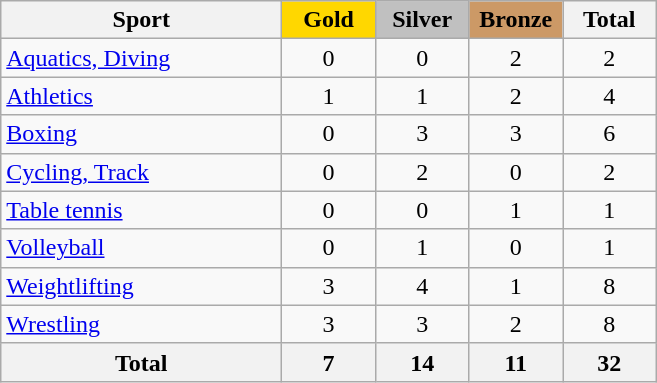<table class="wikitable sortable" style="text-align:center;">
<tr>
<th width=180>Sport</th>
<th scope="col" style="background:gold; width:55px;">Gold</th>
<th scope="col" style="background:silver; width:55px;">Silver</th>
<th scope="col" style="background:#cc9966; width:55px;">Bronze</th>
<th width=55>Total</th>
</tr>
<tr>
<td align=left><a href='#'>Aquatics, Diving</a></td>
<td>0</td>
<td>0</td>
<td>2</td>
<td>2</td>
</tr>
<tr>
<td align=left><a href='#'>Athletics</a></td>
<td>1</td>
<td>1</td>
<td>2</td>
<td>4</td>
</tr>
<tr>
<td align=left><a href='#'>Boxing</a></td>
<td>0</td>
<td>3</td>
<td>3</td>
<td>6</td>
</tr>
<tr>
<td align=left><a href='#'>Cycling, Track</a></td>
<td>0</td>
<td>2</td>
<td>0</td>
<td>2</td>
</tr>
<tr>
<td align=left><a href='#'>Table tennis</a></td>
<td>0</td>
<td>0</td>
<td>1</td>
<td>1</td>
</tr>
<tr>
<td align=left><a href='#'>Volleyball</a></td>
<td>0</td>
<td>1</td>
<td>0</td>
<td>1</td>
</tr>
<tr>
<td align=left><a href='#'>Weightlifting</a></td>
<td>3</td>
<td>4</td>
<td>1</td>
<td>8</td>
</tr>
<tr>
<td align=left><a href='#'>Wrestling</a></td>
<td>3</td>
<td>3</td>
<td>2</td>
<td>8</td>
</tr>
<tr class="sortbottom">
<th>Total</th>
<th>7</th>
<th>14</th>
<th>11</th>
<th>32</th>
</tr>
</table>
